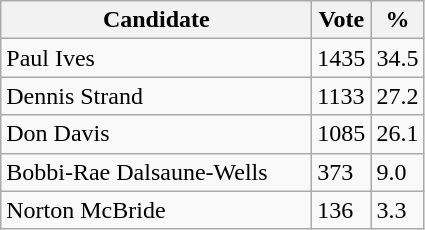<table class="wikitable">
<tr>
<th bgcolor="#DDDDFF" width="200px">Candidate</th>
<th bgcolor="#DDDDFF">Vote</th>
<th bgcolor="#DDDDFF">%</th>
</tr>
<tr>
<td>Paul Ives</td>
<td>1435</td>
<td>34.5</td>
</tr>
<tr>
<td>Dennis Strand</td>
<td>1133</td>
<td>27.2</td>
</tr>
<tr>
<td>Don Davis</td>
<td>1085</td>
<td>26.1</td>
</tr>
<tr>
<td>Bobbi-Rae Dalsaune-Wells</td>
<td>373</td>
<td>9.0</td>
</tr>
<tr>
<td>Norton McBride</td>
<td>136</td>
<td>3.3</td>
</tr>
</table>
